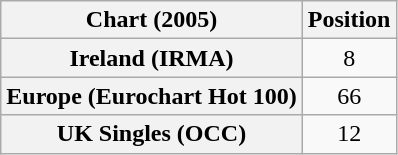<table class="wikitable sortable plainrowheaders" style="text-align:center">
<tr>
<th scope="col">Chart (2005)</th>
<th scope="col">Position</th>
</tr>
<tr>
<th scope="row">Ireland (IRMA)</th>
<td>8</td>
</tr>
<tr>
<th scope="row">Europe (Eurochart Hot 100)</th>
<td>66</td>
</tr>
<tr>
<th scope="row">UK Singles (OCC)</th>
<td>12</td>
</tr>
</table>
